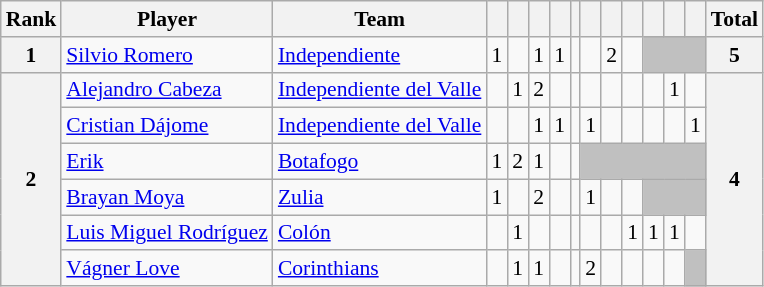<table class="wikitable" style="text-align:center; font-size:90%">
<tr>
<th>Rank</th>
<th>Player</th>
<th>Team</th>
<th></th>
<th></th>
<th></th>
<th></th>
<th></th>
<th></th>
<th></th>
<th></th>
<th></th>
<th></th>
<th>  </th>
<th>Total</th>
</tr>
<tr>
<th>1</th>
<td align=left> <a href='#'>Silvio Romero</a></td>
<td align=left> <a href='#'>Independiente</a></td>
<td>1</td>
<td></td>
<td>1</td>
<td>1</td>
<td></td>
<td></td>
<td>2</td>
<td></td>
<td bgcolor="silver" colspan=3></td>
<th>5</th>
</tr>
<tr>
<th rowspan=6>2</th>
<td align=left> <a href='#'>Alejandro Cabeza</a></td>
<td align=left> <a href='#'>Independiente del Valle</a></td>
<td></td>
<td>1</td>
<td>2</td>
<td></td>
<td></td>
<td></td>
<td></td>
<td></td>
<td></td>
<td>1</td>
<td></td>
<th rowspan=6>4</th>
</tr>
<tr>
<td align=left> <a href='#'>Cristian Dájome</a></td>
<td align=left> <a href='#'>Independiente del Valle</a></td>
<td></td>
<td></td>
<td>1</td>
<td>1</td>
<td></td>
<td>1</td>
<td></td>
<td></td>
<td></td>
<td></td>
<td>1</td>
</tr>
<tr>
<td align=left> <a href='#'>Erik</a></td>
<td align=left> <a href='#'>Botafogo</a></td>
<td>1</td>
<td>2</td>
<td>1</td>
<td></td>
<td></td>
<td bgcolor="silver" colspan=6></td>
</tr>
<tr>
<td align=left> <a href='#'>Brayan Moya</a></td>
<td align=left> <a href='#'>Zulia</a></td>
<td>1</td>
<td></td>
<td>2</td>
<td></td>
<td></td>
<td>1</td>
<td></td>
<td></td>
<td bgcolor="silver" colspan=3></td>
</tr>
<tr>
<td align=left> <a href='#'>Luis Miguel Rodríguez</a></td>
<td align=left> <a href='#'>Colón</a></td>
<td></td>
<td>1</td>
<td></td>
<td></td>
<td></td>
<td></td>
<td></td>
<td>1</td>
<td>1</td>
<td>1</td>
<td></td>
</tr>
<tr>
<td align=left> <a href='#'>Vágner Love</a></td>
<td align=left> <a href='#'>Corinthians</a></td>
<td></td>
<td>1</td>
<td>1</td>
<td></td>
<td></td>
<td>2</td>
<td></td>
<td></td>
<td></td>
<td></td>
<td bgcolor="silver"></td>
</tr>
</table>
